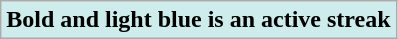<table class="wikitable ">
<tr style="background:#cfecec;">
<td><strong>Bold and light blue is an active streak</strong></td>
</tr>
</table>
